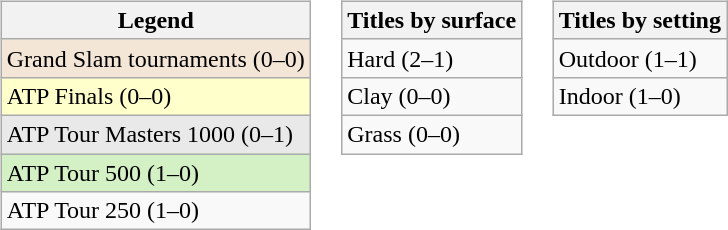<table>
<tr valign="top">
<td><br><table class="wikitable">
<tr>
<th>Legend</th>
</tr>
<tr style="background:#f3e6d7;">
<td>Grand Slam tournaments (0–0)</td>
</tr>
<tr style="background:#ffffcc;">
<td>ATP Finals (0–0)</td>
</tr>
<tr style="background:#e9e9e9;">
<td>ATP Tour Masters 1000 (0–1)</td>
</tr>
<tr style="background:#d4f1c5;">
<td>ATP Tour 500 (1–0)</td>
</tr>
<tr>
<td>ATP Tour 250 (1–0)</td>
</tr>
</table>
</td>
<td><br><table class="wikitable">
<tr>
<th>Titles by surface</th>
</tr>
<tr>
<td>Hard (2–1)</td>
</tr>
<tr>
<td>Clay (0–0)</td>
</tr>
<tr>
<td>Grass (0–0)</td>
</tr>
</table>
</td>
<td><br><table class="wikitable">
<tr>
<th>Titles by setting</th>
</tr>
<tr>
<td>Outdoor (1–1)</td>
</tr>
<tr>
<td>Indoor (1–0)</td>
</tr>
</table>
</td>
</tr>
</table>
